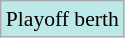<table class="wikitable" style="font-size:90%;">
<tr>
<td align="center" bgcolor="bce8e8">Playoff berth</td>
</tr>
</table>
